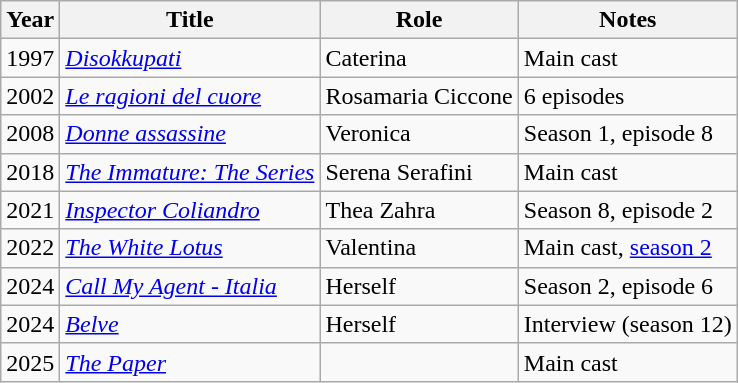<table class="wikitable sortable">
<tr>
<th>Year</th>
<th>Title</th>
<th>Role</th>
<th class="unsortable">Notes</th>
</tr>
<tr>
<td>1997</td>
<td><em><a href='#'>Disokkupati</a></em></td>
<td>Caterina</td>
<td>Main cast</td>
</tr>
<tr>
<td>2002</td>
<td><em><a href='#'>Le ragioni del cuore</a></em></td>
<td>Rosamaria Ciccone</td>
<td>6 episodes</td>
</tr>
<tr>
<td>2008</td>
<td><em><a href='#'>Donne assassine</a></em></td>
<td>Veronica</td>
<td>Season 1, episode 8</td>
</tr>
<tr>
<td>2018</td>
<td><em><a href='#'>The Immature: The Series</a></em></td>
<td>Serena Serafini</td>
<td>Main cast</td>
</tr>
<tr>
<td>2021</td>
<td><em><a href='#'>Inspector Coliandro</a></em></td>
<td>Thea Zahra</td>
<td>Season 8, episode 2</td>
</tr>
<tr>
<td>2022</td>
<td><em><a href='#'>The White Lotus</a></em></td>
<td>Valentina</td>
<td>Main cast, <a href='#'>season 2</a></td>
</tr>
<tr>
<td>2024</td>
<td><em><a href='#'>Call My Agent - Italia</a></em></td>
<td>Herself</td>
<td>Season 2, episode 6</td>
</tr>
<tr>
<td>2024</td>
<td><em><a href='#'>Belve</a></em></td>
<td>Herself</td>
<td>Interview (season 12)</td>
</tr>
<tr>
<td>2025</td>
<td><em><a href='#'>The Paper</a></em></td>
<td></td>
<td>Main cast</td>
</tr>
</table>
